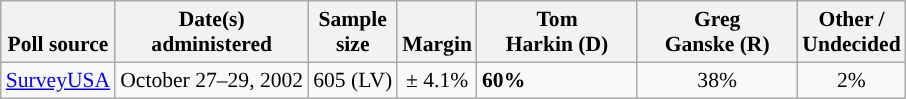<table class="wikitable" style="font-size:90%">
<tr valign=bottom>
<th>Poll source</th>
<th>Date(s)<br>administered</th>
<th>Sample<br>size</th>
<th>Margin<br></th>
<th style="width:100px;">Tom<br>Harkin (D)</th>
<th style="width:100px;">Greg<br>Ganske (R)</th>
<th>Other /<br>Undecided</th>
</tr>
<tr>
<td><a href='#'>SurveyUSA</a></td>
<td align=center>October 27–29, 2002</td>
<td align=center>605 (LV)</td>
<td align=center>± 4.1%</td>
<td><strong>60%</strong></td>
<td align=center>38%</td>
<td align=center>2%</td>
</tr>
</table>
